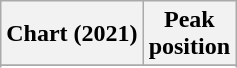<table class="wikitable sortable plainrowheaders" style="text-align:center">
<tr>
<th scope="col">Chart (2021)</th>
<th scope="col">Peak<br>position</th>
</tr>
<tr>
</tr>
<tr>
</tr>
<tr>
</tr>
</table>
